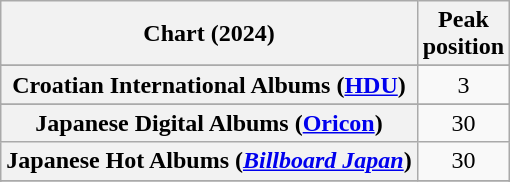<table class="wikitable sortable plainrowheaders" style="text-align:center">
<tr>
<th scope="col">Chart (2024)</th>
<th scope="col">Peak<br>position</th>
</tr>
<tr>
</tr>
<tr>
</tr>
<tr>
</tr>
<tr>
</tr>
<tr>
<th scope="row">Croatian International Albums (<a href='#'>HDU</a>)</th>
<td>3</td>
</tr>
<tr>
</tr>
<tr>
</tr>
<tr>
</tr>
<tr>
</tr>
<tr>
</tr>
<tr>
</tr>
<tr>
</tr>
<tr>
</tr>
<tr>
</tr>
<tr>
<th scope="row">Japanese Digital Albums (<a href='#'>Oricon</a>)</th>
<td>30</td>
</tr>
<tr>
<th scope="row">Japanese Hot Albums (<em><a href='#'>Billboard Japan</a></em>)</th>
<td>30</td>
</tr>
<tr>
</tr>
<tr>
</tr>
<tr>
</tr>
<tr>
</tr>
<tr>
</tr>
<tr>
</tr>
<tr>
</tr>
<tr>
</tr>
<tr>
</tr>
</table>
